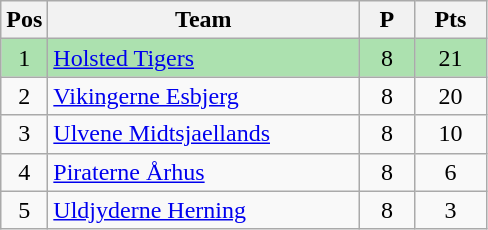<table class="wikitable" style="font-size: 100%">
<tr>
<th width=20>Pos</th>
<th width=200>Team</th>
<th width=30>P</th>
<th width=40>Pts</th>
</tr>
<tr align=center style="background:#ACE1AF;">
<td>1</td>
<td align="left"><a href='#'>Holsted Tigers</a></td>
<td>8</td>
<td>21</td>
</tr>
<tr align=center>
<td>2</td>
<td align="left"><a href='#'>Vikingerne Esbjerg</a></td>
<td>8</td>
<td>20</td>
</tr>
<tr align=center>
<td>3</td>
<td align="left"><a href='#'>Ulvene Midtsjaellands</a></td>
<td>8</td>
<td>10</td>
</tr>
<tr align=center>
<td>4</td>
<td align="left"><a href='#'>Piraterne Århus</a></td>
<td>8</td>
<td>6</td>
</tr>
<tr align=center>
<td>5</td>
<td align="left"><a href='#'>Uldjyderne Herning</a></td>
<td>8</td>
<td>3</td>
</tr>
</table>
